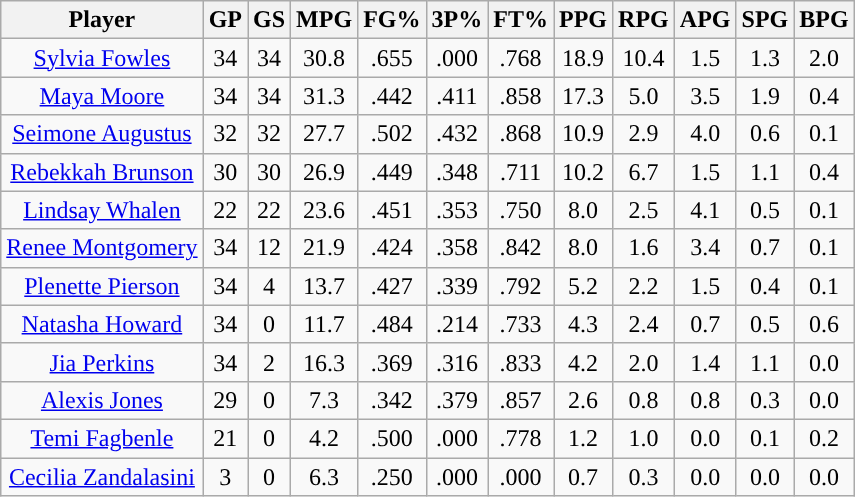<table class="wikitable sortable" style="text-align:center;">
<tr>
<th>Player</th>
<th>GP</th>
<th>GS</th>
<th>MPG</th>
<th>FG%</th>
<th>3P%</th>
<th>FT%</th>
<th>PPG</th>
<th>RPG</th>
<th>APG</th>
<th>SPG</th>
<th>BPG</th>
</tr>
<tr>
<td><a href='#'>Sylvia Fowles</a></td>
<td>34</td>
<td>34</td>
<td>30.8</td>
<td>.655</td>
<td>.000</td>
<td>.768</td>
<td>18.9</td>
<td>10.4</td>
<td>1.5</td>
<td>1.3</td>
<td>2.0</td>
</tr>
<tr>
<td><a href='#'>Maya Moore</a></td>
<td>34</td>
<td>34</td>
<td>31.3</td>
<td>.442</td>
<td>.411</td>
<td>.858</td>
<td>17.3</td>
<td>5.0</td>
<td>3.5</td>
<td>1.9</td>
<td>0.4</td>
</tr>
<tr>
<td><a href='#'>Seimone Augustus</a></td>
<td>32</td>
<td>32</td>
<td>27.7</td>
<td>.502</td>
<td>.432</td>
<td>.868</td>
<td>10.9</td>
<td>2.9</td>
<td>4.0</td>
<td>0.6</td>
<td>0.1</td>
</tr>
<tr>
<td><a href='#'>Rebekkah Brunson</a></td>
<td>30</td>
<td>30</td>
<td>26.9</td>
<td>.449</td>
<td>.348</td>
<td>.711</td>
<td>10.2</td>
<td>6.7</td>
<td>1.5</td>
<td>1.1</td>
<td>0.4</td>
</tr>
<tr>
<td><a href='#'>Lindsay Whalen</a></td>
<td>22</td>
<td>22</td>
<td>23.6</td>
<td>.451</td>
<td>.353</td>
<td>.750</td>
<td>8.0</td>
<td>2.5</td>
<td>4.1</td>
<td>0.5</td>
<td>0.1</td>
</tr>
<tr>
<td><a href='#'>Renee Montgomery</a></td>
<td>34</td>
<td>12</td>
<td>21.9</td>
<td>.424</td>
<td>.358</td>
<td>.842</td>
<td>8.0</td>
<td>1.6</td>
<td>3.4</td>
<td>0.7</td>
<td>0.1</td>
</tr>
<tr>
<td><a href='#'>Plenette Pierson</a></td>
<td>34</td>
<td>4</td>
<td>13.7</td>
<td>.427</td>
<td>.339</td>
<td>.792</td>
<td>5.2</td>
<td>2.2</td>
<td>1.5</td>
<td>0.4</td>
<td>0.1</td>
</tr>
<tr>
<td><a href='#'>Natasha Howard</a></td>
<td>34</td>
<td>0</td>
<td>11.7</td>
<td>.484</td>
<td>.214</td>
<td>.733</td>
<td>4.3</td>
<td>2.4</td>
<td>0.7</td>
<td>0.5</td>
<td>0.6</td>
</tr>
<tr>
<td><a href='#'>Jia Perkins</a></td>
<td>34</td>
<td>2</td>
<td>16.3</td>
<td>.369</td>
<td>.316</td>
<td>.833</td>
<td>4.2</td>
<td>2.0</td>
<td>1.4</td>
<td>1.1</td>
<td>0.0</td>
</tr>
<tr>
<td><a href='#'>Alexis Jones</a></td>
<td>29</td>
<td>0</td>
<td>7.3</td>
<td>.342</td>
<td>.379</td>
<td>.857</td>
<td>2.6</td>
<td>0.8</td>
<td>0.8</td>
<td>0.3</td>
<td>0.0</td>
</tr>
<tr>
<td><a href='#'>Temi Fagbenle</a></td>
<td>21</td>
<td>0</td>
<td>4.2</td>
<td>.500</td>
<td>.000</td>
<td>.778</td>
<td>1.2</td>
<td>1.0</td>
<td>0.0</td>
<td>0.1</td>
<td>0.2</td>
</tr>
<tr>
<td><a href='#'>Cecilia Zandalasini</a></td>
<td>3</td>
<td>0</td>
<td>6.3</td>
<td>.250</td>
<td>.000</td>
<td>.000</td>
<td>0.7</td>
<td>0.3</td>
<td>0.0</td>
<td>0.0</td>
<td>0.0</td>
</tr>
</table>
